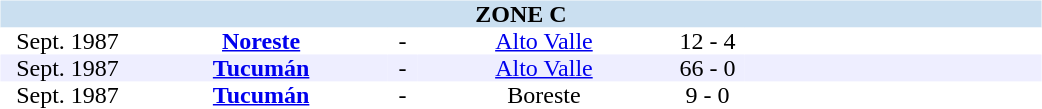<table width=700>
<tr>
<td width=700 valign="top"><br><table border=0 cellspacing=0 cellpadding=0 style="font-size: 100%; border-collapse: collapse;" width=100%>
<tr bgcolor="#CADFF0">
<td style="font-size:100%"; align="center" colspan="6"><strong>ZONE C</strong></td>
</tr>
<tr align=center bgcolor=#FFFFFF>
<td width=90>Sept. 1987</td>
<td width=170><strong><a href='#'>Noreste</a></strong></td>
<td width=20>-</td>
<td width=170><a href='#'>Alto Valle</a></td>
<td width=50>12 - 4</td>
<td width=200></td>
</tr>
<tr align=center bgcolor=#EEEEFF>
<td width=90>Sept. 1987</td>
<td width=170><strong><a href='#'>Tucumán</a></strong></td>
<td width=20>-</td>
<td width=170><a href='#'>Alto Valle</a></td>
<td width=50>66 - 0</td>
<td width=200></td>
</tr>
<tr align=center bgcolor=#FFFFFF>
<td width=90>Sept. 1987</td>
<td width=170><strong><a href='#'>Tucumán</a></strong></td>
<td width=20>-</td>
<td width=170>Boreste</td>
<td width=50>9 - 0</td>
<td width=200></td>
</tr>
</table>
</td>
</tr>
</table>
